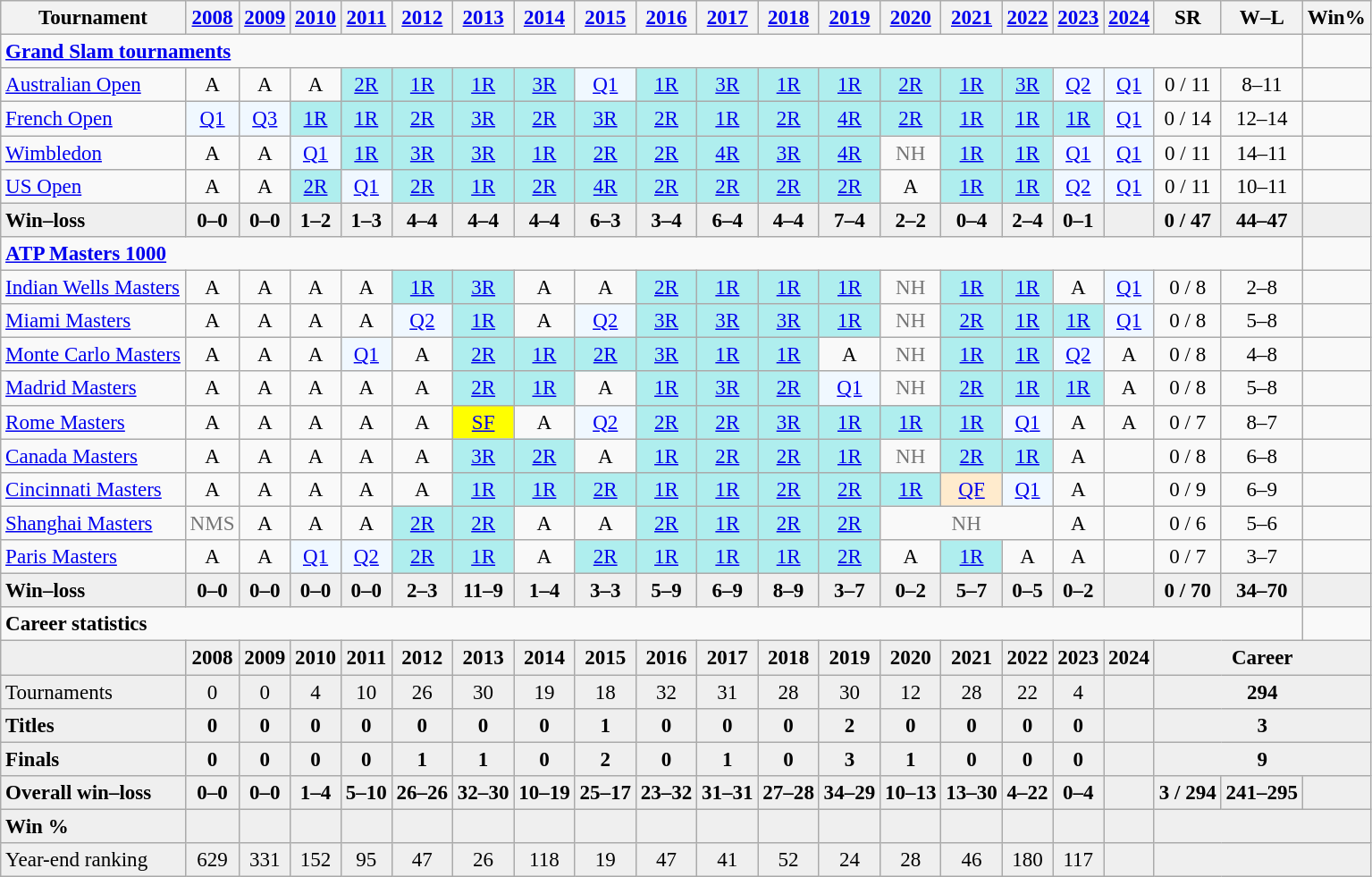<table class="wikitable nowrap" style=text-align:center;font-size:96%>
<tr>
<th>Tournament</th>
<th><a href='#'>2008</a></th>
<th><a href='#'>2009</a></th>
<th><a href='#'>2010</a></th>
<th><a href='#'>2011</a></th>
<th><a href='#'>2012</a></th>
<th><a href='#'>2013</a></th>
<th><a href='#'>2014</a></th>
<th><a href='#'>2015</a></th>
<th><a href='#'>2016</a></th>
<th><a href='#'>2017</a></th>
<th><a href='#'>2018</a></th>
<th><a href='#'>2019</a></th>
<th><a href='#'>2020</a></th>
<th><a href='#'>2021</a></th>
<th><a href='#'>2022</a></th>
<th><a href='#'>2023</a></th>
<th><a href='#'>2024</a></th>
<th>SR</th>
<th>W–L</th>
<th>Win%</th>
</tr>
<tr>
<td colspan="20" align="left"><strong><a href='#'>Grand Slam tournaments</a></strong></td>
</tr>
<tr>
<td align=left><a href='#'>Australian Open</a></td>
<td>A</td>
<td>A</td>
<td>A</td>
<td bgcolor=afeeee><a href='#'>2R</a></td>
<td bgcolor=afeeee><a href='#'>1R</a></td>
<td bgcolor=afeeee><a href='#'>1R</a></td>
<td bgcolor=afeeee><a href='#'>3R</a></td>
<td bgcolor=f0f8ff><a href='#'>Q1</a></td>
<td bgcolor=afeeee><a href='#'>1R</a></td>
<td bgcolor=afeeee><a href='#'>3R</a></td>
<td bgcolor=afeeee><a href='#'>1R</a></td>
<td bgcolor=afeeee><a href='#'>1R</a></td>
<td bgcolor=afeeee><a href='#'>2R</a></td>
<td bgcolor=afeeee><a href='#'>1R</a></td>
<td bgcolor=afeeee><a href='#'>3R</a></td>
<td bgcolor=f0f8ff><a href='#'>Q2</a></td>
<td bgcolor=f0f8ff><a href='#'>Q1</a></td>
<td>0 / 11</td>
<td>8–11</td>
<td></td>
</tr>
<tr>
<td align=left><a href='#'>French Open</a></td>
<td bgcolor=f0f8ff><a href='#'>Q1</a></td>
<td bgcolor=f0f8ff><a href='#'>Q3</a></td>
<td bgcolor=afeeee><a href='#'>1R</a></td>
<td bgcolor=afeeee><a href='#'>1R</a></td>
<td bgcolor=afeeee><a href='#'>2R</a></td>
<td bgcolor=afeeee><a href='#'>3R</a></td>
<td bgcolor=afeeee><a href='#'>2R</a></td>
<td bgcolor=afeeee><a href='#'>3R</a></td>
<td bgcolor=afeeee><a href='#'>2R</a></td>
<td bgcolor=afeeee><a href='#'>1R</a></td>
<td bgcolor=afeeee><a href='#'>2R</a></td>
<td bgcolor=afeeee><a href='#'>4R</a></td>
<td bgcolor=afeeee><a href='#'>2R</a></td>
<td bgcolor=afeeee><a href='#'>1R</a></td>
<td bgcolor=afeeee><a href='#'>1R</a></td>
<td bgcolor=afeeee><a href='#'>1R</a></td>
<td bgcolor=f0f8ff><a href='#'>Q1</a></td>
<td>0 / 14</td>
<td>12–14</td>
<td></td>
</tr>
<tr>
<td align=left><a href='#'>Wimbledon</a></td>
<td>A</td>
<td>A</td>
<td bgcolor=f0f8ff><a href='#'>Q1</a></td>
<td bgcolor=afeeee><a href='#'>1R</a></td>
<td bgcolor=afeeee><a href='#'>3R</a></td>
<td bgcolor=afeeee><a href='#'>3R</a></td>
<td bgcolor=afeeee><a href='#'>1R</a></td>
<td bgcolor=afeeee><a href='#'>2R</a></td>
<td bgcolor=afeeee><a href='#'>2R</a></td>
<td bgcolor=afeeee><a href='#'>4R</a></td>
<td bgcolor=afeeee><a href='#'>3R</a></td>
<td bgcolor=afeeee><a href='#'>4R</a></td>
<td style=color:#767676>NH</td>
<td bgcolor=afeeee><a href='#'>1R</a></td>
<td bgcolor=afeeee><a href='#'>1R</a></td>
<td bgcolor=f0f8ff><a href='#'>Q1</a></td>
<td bgcolor=f0f8ff><a href='#'>Q1</a></td>
<td>0 / 11</td>
<td>14–11</td>
<td></td>
</tr>
<tr>
<td align=left><a href='#'>US Open</a></td>
<td>A</td>
<td>A</td>
<td bgcolor=afeeee><a href='#'>2R</a></td>
<td bgcolor=f0f8ff><a href='#'>Q1</a></td>
<td bgcolor=afeeee><a href='#'>2R</a></td>
<td bgcolor=afeeee><a href='#'>1R</a></td>
<td bgcolor=afeeee><a href='#'>2R</a></td>
<td bgcolor=afeeee><a href='#'>4R</a></td>
<td bgcolor=afeeee><a href='#'>2R</a></td>
<td bgcolor=afeeee><a href='#'>2R</a></td>
<td bgcolor=afeeee><a href='#'>2R</a></td>
<td bgcolor=afeeee><a href='#'>2R</a></td>
<td>A</td>
<td bgcolor=afeeee><a href='#'>1R</a></td>
<td bgcolor=afeeee><a href='#'>1R</a></td>
<td bgcolor=f0f8ff><a href='#'>Q2</a></td>
<td bgcolor=f0f8ff><a href='#'>Q1</a></td>
<td>0 / 11</td>
<td>10–11</td>
<td></td>
</tr>
<tr style=background:#efefef;font-weight:bold>
<td style="text-align:left">Win–loss</td>
<td>0–0</td>
<td>0–0</td>
<td>1–2</td>
<td>1–3</td>
<td>4–4</td>
<td>4–4</td>
<td>4–4</td>
<td>6–3</td>
<td>3–4</td>
<td>6–4</td>
<td>4–4</td>
<td>7–4</td>
<td>2–2</td>
<td>0–4</td>
<td>2–4</td>
<td>0–1</td>
<td></td>
<td nowrap="">0 / 47</td>
<td nowrap="">44–47</td>
<td></td>
</tr>
<tr>
<td colspan="20" align="left"><strong><a href='#'>ATP Masters 1000</a></strong></td>
</tr>
<tr>
<td align=left><a href='#'>Indian Wells Masters</a></td>
<td>A</td>
<td>A</td>
<td>A</td>
<td>A</td>
<td bgcolor=afeeee><a href='#'>1R</a></td>
<td bgcolor=afeeee><a href='#'>3R</a></td>
<td>A</td>
<td>A</td>
<td bgcolor=afeeee><a href='#'>2R</a></td>
<td bgcolor=afeeee><a href='#'>1R</a></td>
<td bgcolor=afeeee><a href='#'>1R</a></td>
<td bgcolor=afeeee><a href='#'>1R</a></td>
<td style=color:#767676>NH</td>
<td bgcolor=afeeee><a href='#'>1R</a></td>
<td bgcolor=afeeee><a href='#'>1R</a></td>
<td>A</td>
<td bgcolor=f0f8ff><a href='#'>Q1</a></td>
<td>0 / 8</td>
<td>2–8</td>
<td></td>
</tr>
<tr>
<td align=left><a href='#'>Miami Masters</a></td>
<td>A</td>
<td>A</td>
<td>A</td>
<td>A</td>
<td bgcolor=f0f8ff><a href='#'>Q2</a></td>
<td bgcolor=afeeee><a href='#'>1R</a></td>
<td>A</td>
<td bgcolor=f0f8ff><a href='#'>Q2</a></td>
<td bgcolor=afeeee><a href='#'>3R</a></td>
<td bgcolor=afeeee><a href='#'>3R</a></td>
<td bgcolor=afeeee><a href='#'>3R</a></td>
<td bgcolor=afeeee><a href='#'>1R</a></td>
<td style=color:#767676>NH</td>
<td bgcolor=afeeee><a href='#'>2R</a></td>
<td bgcolor=afeeee><a href='#'>1R</a></td>
<td bgcolor=afeeee><a href='#'>1R</a></td>
<td bgcolor=f0f8ff><a href='#'>Q1</a></td>
<td>0 / 8</td>
<td>5–8</td>
<td></td>
</tr>
<tr>
<td align=left><a href='#'>Monte Carlo Masters</a></td>
<td>A</td>
<td>A</td>
<td>A</td>
<td bgcolor=f0f8ff><a href='#'>Q1</a></td>
<td>A</td>
<td bgcolor=afeeee><a href='#'>2R</a></td>
<td bgcolor=afeeee><a href='#'>1R</a></td>
<td bgcolor=afeeee><a href='#'>2R</a></td>
<td bgcolor=afeeee><a href='#'>3R</a></td>
<td bgcolor=afeeee><a href='#'>1R</a></td>
<td bgcolor=afeeee><a href='#'>1R</a></td>
<td>A</td>
<td style=color:#767676>NH</td>
<td bgcolor=afeeee><a href='#'>1R</a></td>
<td bgcolor=afeeee><a href='#'>1R</a></td>
<td bgcolor=f0f8ff><a href='#'>Q2</a></td>
<td>A</td>
<td>0 / 8</td>
<td>4–8</td>
<td></td>
</tr>
<tr>
<td align=left><a href='#'>Madrid Masters</a></td>
<td>A</td>
<td>A</td>
<td>A</td>
<td>A</td>
<td>A</td>
<td bgcolor=afeeee><a href='#'>2R</a></td>
<td bgcolor=afeeee><a href='#'>1R</a></td>
<td>A</td>
<td bgcolor=afeeee><a href='#'>1R</a></td>
<td bgcolor=afeeee><a href='#'>3R</a></td>
<td bgcolor=afeeee><a href='#'>2R</a></td>
<td bgcolor=f0f8ff><a href='#'>Q1</a></td>
<td style=color:#767676>NH</td>
<td bgcolor=afeeee><a href='#'>2R</a></td>
<td bgcolor=afeeee><a href='#'>1R</a></td>
<td bgcolor=afeeee><a href='#'>1R</a></td>
<td>A</td>
<td>0 / 8</td>
<td>5–8</td>
<td></td>
</tr>
<tr>
<td align=left><a href='#'>Rome Masters</a></td>
<td>A</td>
<td>A</td>
<td>A</td>
<td>A</td>
<td>A</td>
<td bgcolor=yellow><a href='#'>SF</a></td>
<td>A</td>
<td bgcolor=f0f8ff><a href='#'>Q2</a></td>
<td bgcolor=afeeee><a href='#'>2R</a></td>
<td bgcolor=afeeee><a href='#'>2R</a></td>
<td bgcolor=afeeee><a href='#'>3R</a></td>
<td bgcolor=afeeee><a href='#'>1R</a></td>
<td bgcolor=afeeee><a href='#'>1R</a></td>
<td style=background:#afeeee><a href='#'>1R</a></td>
<td bgcolor=f0f8ff><a href='#'>Q1</a></td>
<td>A</td>
<td>A</td>
<td>0 / 7</td>
<td>8–7</td>
<td></td>
</tr>
<tr>
<td align=left><a href='#'>Canada Masters</a></td>
<td>A</td>
<td>A</td>
<td>A</td>
<td>A</td>
<td>A</td>
<td bgcolor=afeeee><a href='#'>3R</a></td>
<td bgcolor=afeeee><a href='#'>2R</a></td>
<td>A</td>
<td bgcolor=afeeee><a href='#'>1R</a></td>
<td bgcolor=afeeee><a href='#'>2R</a></td>
<td bgcolor=afeeee><a href='#'>2R</a></td>
<td bgcolor=afeeee><a href='#'>1R</a></td>
<td style=color:#767676>NH</td>
<td bgcolor=afeeee><a href='#'>2R</a></td>
<td bgcolor=afeeee><a href='#'>1R</a></td>
<td>A</td>
<td></td>
<td>0 / 8</td>
<td>6–8</td>
<td></td>
</tr>
<tr>
<td align=left><a href='#'>Cincinnati Masters</a></td>
<td>A</td>
<td>A</td>
<td>A</td>
<td>A</td>
<td>A</td>
<td bgcolor=afeeee><a href='#'>1R</a></td>
<td bgcolor=afeeee><a href='#'>1R</a></td>
<td bgcolor=afeeee><a href='#'>2R</a></td>
<td bgcolor=afeeee><a href='#'>1R</a></td>
<td bgcolor=afeeee><a href='#'>1R</a></td>
<td bgcolor=afeeee><a href='#'>2R</a></td>
<td bgcolor=afeeee><a href='#'>2R</a></td>
<td bgcolor=afeeee><a href='#'>1R</a></td>
<td bgcolor=ffebcd><a href='#'>QF</a></td>
<td bgcolor=f0f8ff><a href='#'>Q1</a></td>
<td>A</td>
<td></td>
<td>0 / 9</td>
<td>6–9</td>
<td></td>
</tr>
<tr>
<td align=left><a href='#'>Shanghai Masters</a></td>
<td style=color:#767676>NMS</td>
<td>A</td>
<td>A</td>
<td>A</td>
<td bgcolor=afeeee><a href='#'>2R</a></td>
<td bgcolor=afeeee><a href='#'>2R</a></td>
<td>A</td>
<td>A</td>
<td bgcolor=afeeee><a href='#'>2R</a></td>
<td bgcolor=afeeee><a href='#'>1R</a></td>
<td bgcolor=afeeee><a href='#'>2R</a></td>
<td bgcolor=afeeee><a href='#'>2R</a></td>
<td colspan=3 style=color:#767676>NH</td>
<td>A</td>
<td></td>
<td>0 / 6</td>
<td>5–6</td>
<td></td>
</tr>
<tr>
<td align=left><a href='#'>Paris Masters</a></td>
<td>A</td>
<td>A</td>
<td bgcolor=f0f8ff><a href='#'>Q1</a></td>
<td bgcolor=f0f8ff><a href='#'>Q2</a></td>
<td bgcolor=afeeee><a href='#'>2R</a></td>
<td bgcolor=afeeee><a href='#'>1R</a></td>
<td>A</td>
<td bgcolor=afeeee><a href='#'>2R</a></td>
<td bgcolor=afeeee><a href='#'>1R</a></td>
<td bgcolor=afeeee><a href='#'>1R</a></td>
<td bgcolor=afeeee><a href='#'>1R</a></td>
<td bgcolor=afeeee><a href='#'>2R</a></td>
<td>A</td>
<td bgcolor=afeeee><a href='#'>1R</a></td>
<td>A</td>
<td>A</td>
<td></td>
<td>0 / 7</td>
<td>3–7</td>
<td></td>
</tr>
<tr style=background:#efefef;font-weight:bold>
<td style="text-align:left">Win–loss</td>
<td>0–0</td>
<td>0–0</td>
<td>0–0</td>
<td>0–0</td>
<td>2–3</td>
<td>11–9</td>
<td>1–4</td>
<td>3–3</td>
<td>5–9</td>
<td>6–9</td>
<td>8–9</td>
<td>3–7</td>
<td>0–2</td>
<td>5–7</td>
<td>0–5</td>
<td>0–2</td>
<td></td>
<td>0 / 70</td>
<td>34–70</td>
<td></td>
</tr>
<tr>
<td colspan="20" align="left"><strong>Career statistics</strong></td>
</tr>
<tr style=background:#efefef;font-weight:bold>
<td></td>
<td>2008</td>
<td>2009</td>
<td>2010</td>
<td>2011</td>
<td>2012</td>
<td>2013</td>
<td>2014</td>
<td>2015</td>
<td>2016</td>
<td>2017</td>
<td>2018</td>
<td>2019</td>
<td>2020</td>
<td>2021</td>
<td>2022</td>
<td>2023</td>
<td>2024</td>
<td colspan="3">Career</td>
</tr>
<tr bgcolor=efefef>
<td align=left>Tournaments</td>
<td>0</td>
<td>0</td>
<td>4</td>
<td>10</td>
<td>26</td>
<td>30</td>
<td>19</td>
<td>18</td>
<td>32</td>
<td>31</td>
<td>28</td>
<td>30</td>
<td>12</td>
<td>28</td>
<td>22</td>
<td>4</td>
<td></td>
<td colspan="3"><strong>294</strong></td>
</tr>
<tr style=background:#efefef;font-weight:bold>
<td style="text-align:left">Titles</td>
<td>0</td>
<td>0</td>
<td>0</td>
<td>0</td>
<td>0</td>
<td>0</td>
<td>0</td>
<td>1</td>
<td>0</td>
<td>0</td>
<td>0</td>
<td>2</td>
<td>0</td>
<td>0</td>
<td>0</td>
<td>0</td>
<td></td>
<td colspan="3">3</td>
</tr>
<tr style=background:#efefef;font-weight:bold>
<td style="text-align:left">Finals</td>
<td>0</td>
<td>0</td>
<td>0</td>
<td>0</td>
<td>1</td>
<td>1</td>
<td>0</td>
<td>2</td>
<td>0</td>
<td>1</td>
<td>0</td>
<td>3</td>
<td>1</td>
<td>0</td>
<td>0</td>
<td>0</td>
<td></td>
<td colspan="3">9</td>
</tr>
<tr style=font-weight:bold;background:#efefef>
<td style=text-align:left>Overall win–loss</td>
<td>0–0</td>
<td>0–0</td>
<td>1–4</td>
<td>5–10</td>
<td>26–26</td>
<td>32–30</td>
<td>10–19</td>
<td>25–17</td>
<td>23–32</td>
<td>31–31</td>
<td>27–28</td>
<td>34–29</td>
<td>10–13</td>
<td>13–30</td>
<td>4–22</td>
<td>0–4</td>
<td></td>
<td>3 / 294</td>
<td>241–295</td>
<td></td>
</tr>
<tr style=font-weight:bold;background:#efefef>
<td style=text-align:left>Win %</td>
<td></td>
<td></td>
<td></td>
<td></td>
<td></td>
<td></td>
<td></td>
<td></td>
<td></td>
<td></td>
<td></td>
<td></td>
<td></td>
<td></td>
<td></td>
<td></td>
<td></td>
<td colspan="3"></td>
</tr>
<tr bgcolor=efefef>
<td align=left>Year-end ranking</td>
<td>629</td>
<td>331</td>
<td>152</td>
<td>95</td>
<td>47</td>
<td>26</td>
<td>118</td>
<td>19</td>
<td>47</td>
<td>41</td>
<td>52</td>
<td>24</td>
<td>28</td>
<td>46</td>
<td>180</td>
<td>117</td>
<td></td>
<td colspan="3"></td>
</tr>
</table>
